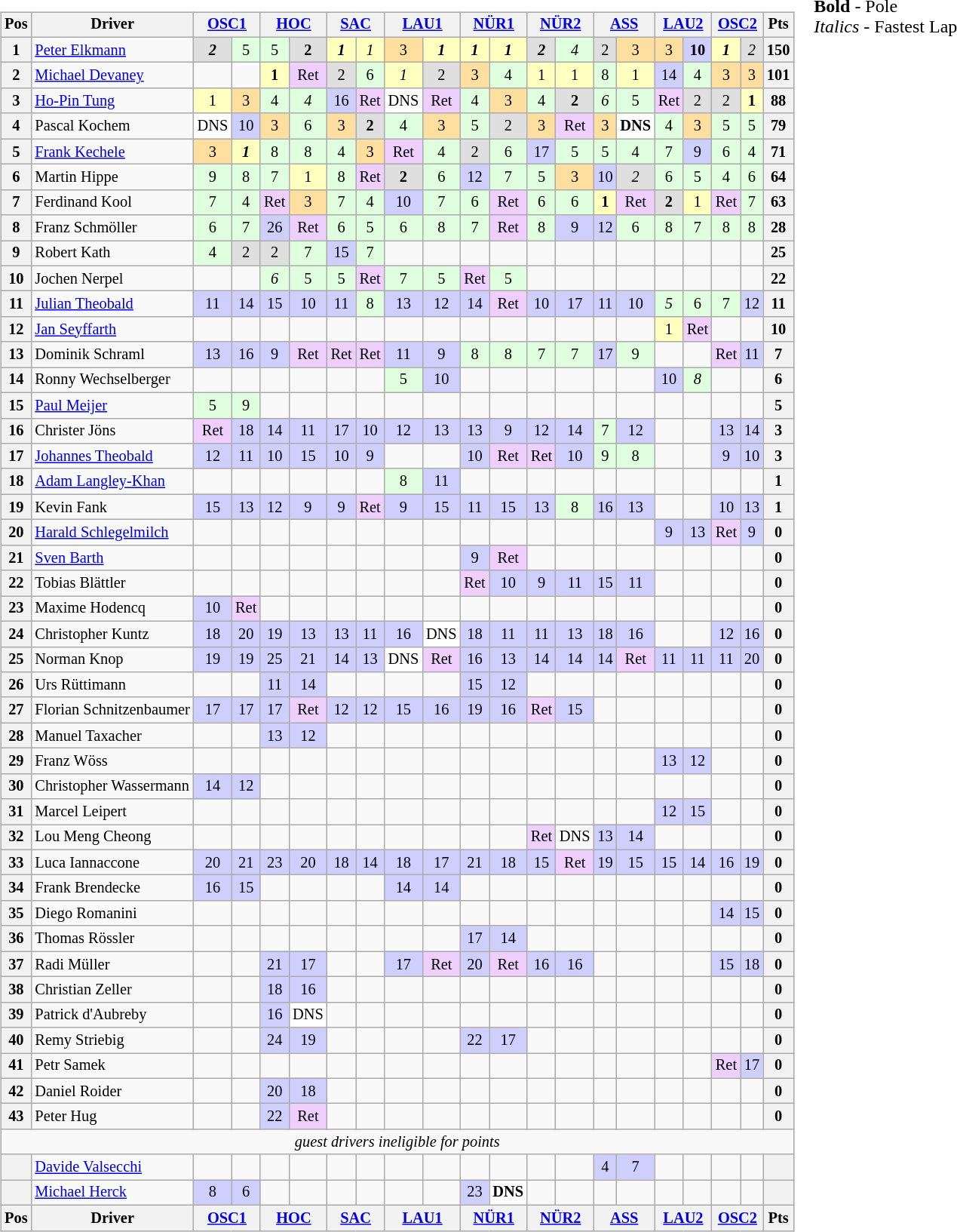<table>
<tr>
<td><br><table class="wikitable" style="font-size: 85%; text-align:center">
<tr valign="top">
<th valign="middle">Pos</th>
<th valign="middle">Driver</th>
<th colspan=2><a href='#'>OSC1</a></th>
<th colspan=2><a href='#'>HOC</a></th>
<th colspan=2><a href='#'>SAC</a></th>
<th colspan=2><a href='#'>LAU1</a></th>
<th colspan=2><a href='#'>NÜR1</a></th>
<th colspan=2><a href='#'>NÜR2</a></th>
<th colspan=2><a href='#'>ASS</a></th>
<th colspan=2><a href='#'>LAU2</a></th>
<th colspan=2><a href='#'>OSC2</a></th>
<th valign="middle">Pts</th>
</tr>
<tr>
<th>1</th>
<td align=left> <a href='#'>Peter Elkmann</a></td>
<td style="background:#DFDFDF;"><strong><em>2</em></strong></td>
<td style="background:#DFFFDF;">5</td>
<td style="background:#DFFFDF;">5</td>
<td style="background:#DFDFDF;"><strong>2</strong></td>
<td style="background:#FFFFBF;"><strong><em>1</em></strong></td>
<td style="background:#FFFFBF;"><em>1</em></td>
<td style="background:#FFDF9F;">3</td>
<td style="background:#FFFFBF;"><strong><em>1</em></strong></td>
<td style="background:#FFFFBF;"><strong><em>1</em></strong></td>
<td style="background:#FFFFBF;"><strong><em>1</em></strong></td>
<td style="background:#DFDFDF;"><strong><em>2</em></strong></td>
<td style="background:#DFFFDF;"><em>4</em></td>
<td style="background:#DFDFDF;">2</td>
<td style="background:#FFDF9F;">3</td>
<td style="background:#FFDF9F;">3</td>
<td style="background:#CFCFFF;"><strong>10</strong></td>
<td style="background:#FFFFBF;"><strong><em>1</em></strong></td>
<td style="background:#DFDFDF;"><em>2</em></td>
<th>150</th>
</tr>
<tr>
<th>2</th>
<td align=left> <a href='#'>Michael Devaney</a></td>
<td></td>
<td></td>
<td style="background:#FFFFBF;"><strong>1</strong></td>
<td style="background:#EFCFFF;">Ret</td>
<td style="background:#DFDFDF;">2</td>
<td style="background:#DFFFDF;">6</td>
<td style="background:#FFFFBF;"><em>1</em></td>
<td style="background:#DFDFDF;">2</td>
<td style="background:#FFDF9F;">3</td>
<td style="background:#DFFFDF;">4</td>
<td style="background:#FFFFBF;">1</td>
<td style="background:#FFFFBF;">1</td>
<td style="background:#DFFFDF;">8</td>
<td style="background:#FFFFBF;">1</td>
<td style="background:#CFCFFF;">14</td>
<td style="background:#DFFFDF;">4</td>
<td style="background:#FFDF9F;">3</td>
<td style="background:#FFDF9F;">3</td>
<th>101</th>
</tr>
<tr>
<th>3</th>
<td align=left> <a href='#'>Ho-Pin Tung</a></td>
<td style="background:#FFFFBF;">1</td>
<td style="background:#FFDF9F;">3</td>
<td style="background:#DFFFDF;">4</td>
<td style="background:#DFFFDF;"><em>4</em></td>
<td style="background:#CFCFFF;">16</td>
<td style="background:#EFCFFF;">Ret</td>
<td style="background:#FFFFFF;">DNS</td>
<td style="background:#EFCFFF;">Ret</td>
<td style="background:#DFFFDF;">4</td>
<td style="background:#FFDF9F;">3</td>
<td style="background:#DFFFDF;">4</td>
<td style="background:#DFDFDF;"><strong>2</strong></td>
<td style="background:#DFFFDF;"><em>6</em></td>
<td style="background:#DFFFDF;">5</td>
<td style="background:#EFCFFF;">Ret</td>
<td style="background:#DFDFDF;">2</td>
<td style="background:#DFDFDF;">2</td>
<td style="background:#FFFFBF;"><strong>1</strong></td>
<th>88</th>
</tr>
<tr>
<th>4</th>
<td align=left> Pascal Kochem</td>
<td style="background:#FFFFFF;">DNS</td>
<td style="background:#CFCFFF;">10</td>
<td style="background:#FFDF9F;">3</td>
<td style="background:#DFFFDF;">6</td>
<td style="background:#FFDF9F;">3</td>
<td style="background:#DFDFDF;"><strong>2</strong></td>
<td style="background:#DFFFDF;">4</td>
<td style="background:#FFDF9F;">3</td>
<td style="background:#DFFFDF;">5</td>
<td style="background:#DFDFDF;">2</td>
<td style="background:#FFDF9F;">3</td>
<td style="background:#EFCFFF;">Ret</td>
<td style="background:#FFDF9F;">3</td>
<td style="background:#FFFFFF;"><strong>DNS</strong></td>
<td style="background:#DFFFDF;">4</td>
<td style="background:#FFDF9F;">3</td>
<td style="background:#DFFFDF;">5</td>
<td style="background:#DFFFDF;">5</td>
<th>79</th>
</tr>
<tr>
<th>5</th>
<td align=left> <a href='#'>Frank Kechele</a></td>
<td style="background:#FFDF9F;">3</td>
<td style="background:#FFFFBF;"><strong><em>1</em></strong></td>
<td style="background:#DFFFDF;">8</td>
<td style="background:#DFFFDF;">8</td>
<td style="background:#DFFFDF;">4</td>
<td style="background:#FFDF9F;">3</td>
<td style="background:#EFCFFF;">Ret</td>
<td style="background:#DFFFDF;">4</td>
<td style="background:#DFDFDF;">2</td>
<td style="background:#DFFFDF;">6</td>
<td style="background:#CFCFFF;">17</td>
<td style="background:#DFFFDF;">5</td>
<td style="background:#DFFFDF;">5</td>
<td style="background:#DFFFDF;">4</td>
<td style="background:#DFFFDF;">7</td>
<td style="background:#CFCFFF;">9</td>
<td style="background:#DFFFDF;">6</td>
<td style="background:#DFFFDF;">4</td>
<th>71</th>
</tr>
<tr>
<th>6</th>
<td align=left> Martin Hippe</td>
<td style="background:#DFFFDF;">9</td>
<td style="background:#DFFFDF;">8</td>
<td style="background:#DFFFDF;">7</td>
<td style="background:#FFFFBF;">1</td>
<td style="background:#DFFFDF;">8</td>
<td style="background:#EFCFFF;">Ret</td>
<td style="background:#DFDFDF;"><strong>2</strong></td>
<td style="background:#DFFFDF;">6</td>
<td style="background:#CFCFFF;">12</td>
<td style="background:#DFFFDF;">7</td>
<td style="background:#DFFFDF;">5</td>
<td style="background:#FFDF9F;">3</td>
<td style="background:#CFCFFF;">10</td>
<td style="background:#DFDFDF;"><em>2</em></td>
<td style="background:#DFFFDF;">6</td>
<td style="background:#DFFFDF;">5</td>
<td style="background:#DFFFDF;">4</td>
<td style="background:#DFFFDF;">6</td>
<th>64</th>
</tr>
<tr>
<th>7</th>
<td align=left> Ferdinand Kool</td>
<td style="background:#DFFFDF;">7</td>
<td style="background:#DFFFDF;">4</td>
<td style="background:#EFCFFF;">Ret</td>
<td style="background:#FFDF9F;">3</td>
<td style="background:#DFFFDF;">7</td>
<td style="background:#DFFFDF;">4</td>
<td style="background:#CFCFFF;">10</td>
<td style="background:#DFFFDF;">7</td>
<td style="background:#DFFFDF;">6</td>
<td style="background:#EFCFFF;">Ret</td>
<td style="background:#DFFFDF;">6</td>
<td style="background:#DFFFDF;">6</td>
<td style="background:#FFFFBF;"><strong>1</strong></td>
<td style="background:#EFCFFF;">Ret</td>
<td style="background:#DFDFDF;"><strong>2</strong></td>
<td style="background:#FFFFBF;">1</td>
<td style="background:#EFCFFF;">Ret</td>
<td style="background:#DFFFDF;">7</td>
<th>63</th>
</tr>
<tr>
<th>8</th>
<td align=left> Franz Schmöller</td>
<td style="background:#DFFFDF;">6</td>
<td style="background:#DFFFDF;">7</td>
<td style="background:#CFCFFF;">26</td>
<td style="background:#EFCFFF;">Ret</td>
<td style="background:#DFFFDF;">6</td>
<td style="background:#DFFFDF;">5</td>
<td style="background:#DFFFDF;">6</td>
<td style="background:#DFFFDF;">8</td>
<td style="background:#DFFFDF;">7</td>
<td style="background:#EFCFFF;">Ret</td>
<td style="background:#DFFFDF;">8</td>
<td style="background:#CFCFFF;">9</td>
<td style="background:#CFCFFF;">12</td>
<td style="background:#DFFFDF;">6</td>
<td style="background:#DFFFDF;">8</td>
<td style="background:#DFFFDF;">7</td>
<td style="background:#DFFFDF;">8</td>
<td style="background:#DFFFDF;">8</td>
<th>28</th>
</tr>
<tr>
<th>9</th>
<td align=left> Robert Kath</td>
<td style="background:#DFFFDF;">4</td>
<td style="background:#DFDFDF;">2</td>
<td style="background:#DFDFDF;">2</td>
<td style="background:#DFFFDF;">7</td>
<td style="background:#CFCFFF;">15</td>
<td style="background:#DFFFDF;">7</td>
<td></td>
<td></td>
<td></td>
<td></td>
<td></td>
<td></td>
<td></td>
<td></td>
<td></td>
<td></td>
<td></td>
<td></td>
<th>25</th>
</tr>
<tr>
<th>10</th>
<td align=left> Jochen Nerpel</td>
<td></td>
<td></td>
<td style="background:#DFFFDF;"><em>6</em></td>
<td style="background:#DFFFDF;">5</td>
<td style="background:#DFFFDF;">5</td>
<td style="background:#EFCFFF;">Ret</td>
<td style="background:#DFFFDF;">7</td>
<td style="background:#DFFFDF;">5</td>
<td style="background:#EFCFFF;">Ret</td>
<td style="background:#DFFFDF;">5</td>
<td></td>
<td></td>
<td></td>
<td></td>
<td></td>
<td></td>
<td></td>
<td></td>
<th>22</th>
</tr>
<tr>
<th>11</th>
<td align=left> <a href='#'>Julian Theobald</a></td>
<td style="background:#CFCFFF;">11</td>
<td style="background:#CFCFFF;">14</td>
<td style="background:#CFCFFF;">15</td>
<td style="background:#CFCFFF;">10</td>
<td style="background:#CFCFFF;">11</td>
<td style="background:#DFFFDF;">8</td>
<td style="background:#CFCFFF;">13</td>
<td style="background:#CFCFFF;">12</td>
<td style="background:#CFCFFF;">14</td>
<td style="background:#EFCFFF;">Ret</td>
<td style="background:#CFCFFF;">10</td>
<td style="background:#CFCFFF;">17</td>
<td style="background:#CFCFFF;">11</td>
<td style="background:#CFCFFF;">10</td>
<td style="background:#DFFFDF;"><em>5</em></td>
<td style="background:#DFFFDF;">6</td>
<td style="background:#DFFFDF;">7</td>
<td style="background:#CFCFFF;">12</td>
<th>11</th>
</tr>
<tr>
<th>12</th>
<td align=left> <a href='#'>Jan Seyffarth</a></td>
<td></td>
<td></td>
<td></td>
<td></td>
<td></td>
<td></td>
<td></td>
<td></td>
<td></td>
<td></td>
<td></td>
<td></td>
<td></td>
<td></td>
<td style="background:#FFFFBF;">1</td>
<td style="background:#EFCFFF;">Ret</td>
<td></td>
<td></td>
<th>10</th>
</tr>
<tr>
<th>13</th>
<td align=left> Dominik Schraml</td>
<td style="background:#CFCFFF;">13</td>
<td style="background:#CFCFFF;">16</td>
<td style="background:#CFCFFF;">9</td>
<td style="background:#EFCFFF;">Ret</td>
<td style="background:#EFCFFF;">Ret</td>
<td style="background:#EFCFFF;">Ret</td>
<td style="background:#CFCFFF;">11</td>
<td style="background:#CFCFFF;">9</td>
<td style="background:#DFFFDF;">8</td>
<td style="background:#DFFFDF;">8</td>
<td style="background:#DFFFDF;">7</td>
<td style="background:#DFFFDF;">7</td>
<td style="background:#CFCFFF;">17</td>
<td style="background:#DFFFDF;">9</td>
<td></td>
<td></td>
<td style="background:#EFCFFF;">Ret</td>
<td style="background:#CFCFFF;">11</td>
<th>7</th>
</tr>
<tr>
<th>14</th>
<td align=left> Ronny Wechselberger</td>
<td></td>
<td></td>
<td></td>
<td></td>
<td></td>
<td></td>
<td style="background:#DFFFDF;">5</td>
<td style="background:#CFCFFF;">10</td>
<td></td>
<td></td>
<td></td>
<td></td>
<td></td>
<td></td>
<td style="background:#CFCFFF;">10</td>
<td style="background:#DFFFDF;"><em>8</em></td>
<td></td>
<td></td>
<th>6</th>
</tr>
<tr>
<th>15</th>
<td align=left> <a href='#'>Paul Meijer</a></td>
<td style="background:#DFFFDF;">5</td>
<td style="background:#DFFFDF;">9</td>
<td></td>
<td></td>
<td></td>
<td></td>
<td></td>
<td></td>
<td></td>
<td></td>
<td></td>
<td></td>
<td></td>
<td></td>
<td></td>
<td></td>
<td></td>
<td></td>
<th>5</th>
</tr>
<tr>
<th>16</th>
<td align=left> Christer Jöns</td>
<td style="background:#EFCFFF;">Ret</td>
<td style="background:#CFCFFF;">18</td>
<td style="background:#CFCFFF;">14</td>
<td style="background:#CFCFFF;">11</td>
<td style="background:#CFCFFF;">17</td>
<td style="background:#CFCFFF;">10</td>
<td style="background:#CFCFFF;">12</td>
<td style="background:#CFCFFF;">13</td>
<td style="background:#CFCFFF;">13</td>
<td style="background:#CFCFFF;">9</td>
<td style="background:#CFCFFF;">12</td>
<td style="background:#CFCFFF;">14</td>
<td style="background:#DFFFDF;">7</td>
<td style="background:#CFCFFF;">12</td>
<td></td>
<td></td>
<td style="background:#CFCFFF;">13</td>
<td style="background:#CFCFFF;">14</td>
<th>3</th>
</tr>
<tr>
<th>17</th>
<td align=left> <a href='#'>Johannes Theobald</a></td>
<td style="background:#CFCFFF;">12</td>
<td style="background:#CFCFFF;">11</td>
<td style="background:#CFCFFF;">10</td>
<td style="background:#CFCFFF;">15</td>
<td style="background:#CFCFFF;">10</td>
<td style="background:#CFCFFF;">9</td>
<td></td>
<td></td>
<td style="background:#CFCFFF;">10</td>
<td style="background:#EFCFFF;">Ret</td>
<td style="background:#EFCFFF;">Ret</td>
<td style="background:#CFCFFF;">10</td>
<td style="background:#DFFFDF;">9</td>
<td style="background:#DFFFDF;">8</td>
<td></td>
<td></td>
<td style="background:#CFCFFF;">9</td>
<td style="background:#CFCFFF;">10</td>
<th>3</th>
</tr>
<tr>
<th>18</th>
<td align=left> <a href='#'>Adam Langley-Khan</a></td>
<td></td>
<td></td>
<td></td>
<td></td>
<td></td>
<td></td>
<td style="background:#DFFFDF;">8</td>
<td style="background:#CFCFFF;">11</td>
<td></td>
<td></td>
<td></td>
<td></td>
<td></td>
<td></td>
<td></td>
<td></td>
<td></td>
<td></td>
<th>1</th>
</tr>
<tr>
<th>19</th>
<td align=left> Kevin Fank</td>
<td style="background:#CFCFFF;">15</td>
<td style="background:#CFCFFF;">13</td>
<td style="background:#CFCFFF;">12</td>
<td style="background:#CFCFFF;">9</td>
<td style="background:#CFCFFF;">9</td>
<td style="background:#EFCFFF;">Ret</td>
<td style="background:#CFCFFF;">9</td>
<td style="background:#CFCFFF;">15</td>
<td style="background:#CFCFFF;">11</td>
<td style="background:#CFCFFF;">15</td>
<td style="background:#CFCFFF;">13</td>
<td style="background:#DFFFDF;">8</td>
<td style="background:#CFCFFF;">16</td>
<td style="background:#CFCFFF;">13</td>
<td></td>
<td></td>
<td style="background:#CFCFFF;">10</td>
<td style="background:#CFCFFF;">13</td>
<th>1</th>
</tr>
<tr>
<th>20</th>
<td align=left> <a href='#'>Harald Schlegelmilch</a></td>
<td></td>
<td></td>
<td></td>
<td></td>
<td></td>
<td></td>
<td></td>
<td></td>
<td></td>
<td></td>
<td></td>
<td></td>
<td></td>
<td></td>
<td style="background:#CFCFFF;">9</td>
<td style="background:#CFCFFF;">13</td>
<td style="background:#EFCFFF;">Ret</td>
<td style="background:#CFCFFF;">9</td>
<th>0</th>
</tr>
<tr>
<th>21</th>
<td align=left> <a href='#'>Sven Barth</a></td>
<td></td>
<td></td>
<td></td>
<td></td>
<td></td>
<td></td>
<td></td>
<td></td>
<td style="background:#CFCFFF;">9</td>
<td style="background:#EFCFFF;">Ret</td>
<td></td>
<td></td>
<td></td>
<td></td>
<td></td>
<td></td>
<td></td>
<td></td>
<th>0</th>
</tr>
<tr>
<th>22</th>
<td align=left> Tobias Blättler</td>
<td></td>
<td></td>
<td></td>
<td></td>
<td></td>
<td></td>
<td></td>
<td></td>
<td style="background:#EFCFFF;">Ret</td>
<td style="background:#CFCFFF;">10</td>
<td style="background:#CFCFFF;">9</td>
<td style="background:#CFCFFF;">11</td>
<td style="background:#CFCFFF;">15</td>
<td style="background:#CFCFFF;">11</td>
<td></td>
<td></td>
<td></td>
<td></td>
<th>0</th>
</tr>
<tr>
<th>23</th>
<td align=left> Maxime Hodencq</td>
<td style="background:#CFCFFF;">10</td>
<td style="background:#EFCFFF;">Ret</td>
<td></td>
<td></td>
<td></td>
<td></td>
<td></td>
<td></td>
<td></td>
<td></td>
<td></td>
<td></td>
<td></td>
<td></td>
<td></td>
<td></td>
<td></td>
<td></td>
<th>0</th>
</tr>
<tr>
<th>24</th>
<td align=left> Christopher Kuntz</td>
<td style="background:#CFCFFF;">18</td>
<td style="background:#CFCFFF;">20</td>
<td style="background:#CFCFFF;">19</td>
<td style="background:#CFCFFF;">13</td>
<td style="background:#CFCFFF;">13</td>
<td style="background:#CFCFFF;">11</td>
<td style="background:#CFCFFF;">16</td>
<td style="background:#FFFFFF;">DNS</td>
<td style="background:#CFCFFF;">18</td>
<td style="background:#CFCFFF;">11</td>
<td style="background:#CFCFFF;">11</td>
<td style="background:#CFCFFF;">13</td>
<td style="background:#CFCFFF;">18</td>
<td style="background:#CFCFFF;">16</td>
<td></td>
<td></td>
<td style="background:#CFCFFF;">12</td>
<td style="background:#CFCFFF;">16</td>
<th>0</th>
</tr>
<tr>
<th>25</th>
<td align=left> Norman Knop</td>
<td style="background:#CFCFFF;">19</td>
<td style="background:#CFCFFF;">19</td>
<td style="background:#CFCFFF;">25</td>
<td style="background:#CFCFFF;">21</td>
<td style="background:#CFCFFF;">14</td>
<td style="background:#CFCFFF;">13</td>
<td style="background:#FFFFFF;">DNS</td>
<td style="background:#EFCFFF;">Ret</td>
<td style="background:#CFCFFF;">16</td>
<td style="background:#CFCFFF;">13</td>
<td style="background:#CFCFFF;">14</td>
<td style="background:#CFCFFF;">14</td>
<td style="background:#CFCFFF;">14</td>
<td style="background:#EFCFFF;">Ret</td>
<td style="background:#CFCFFF;">11</td>
<td style="background:#CFCFFF;">11</td>
<td style="background:#CFCFFF;">11</td>
<td style="background:#CFCFFF;">20</td>
<th>0</th>
</tr>
<tr>
<th>26</th>
<td align=left> Urs Rüttimann</td>
<td></td>
<td></td>
<td style="background:#CFCFFF;">11</td>
<td style="background:#CFCFFF;">14</td>
<td></td>
<td></td>
<td></td>
<td></td>
<td style="background:#CFCFFF;">15</td>
<td style="background:#CFCFFF;">12</td>
<td></td>
<td></td>
<td></td>
<td></td>
<td></td>
<td></td>
<td></td>
<td></td>
<th>0</th>
</tr>
<tr>
<th>27</th>
<td align=left nowrap> Florian Schnitzenbaumer</td>
<td style="background:#CFCFFF;">17</td>
<td style="background:#CFCFFF;">17</td>
<td style="background:#CFCFFF;">17</td>
<td style="background:#EFCFFF;">Ret</td>
<td style="background:#CFCFFF;">12</td>
<td style="background:#CFCFFF;">12</td>
<td style="background:#CFCFFF;">15</td>
<td style="background:#CFCFFF;">16</td>
<td style="background:#CFCFFF;">19</td>
<td style="background:#CFCFFF;">16</td>
<td style="background:#EFCFFF;">Ret</td>
<td style="background:#CFCFFF;">15</td>
<td></td>
<td></td>
<td></td>
<td></td>
<td></td>
<td></td>
<th>0</th>
</tr>
<tr>
<th>28</th>
<td align=left> Manuel Taxacher</td>
<td></td>
<td></td>
<td style="background:#CFCFFF;">13</td>
<td style="background:#CFCFFF;">12</td>
<td></td>
<td></td>
<td></td>
<td></td>
<td></td>
<td></td>
<td></td>
<td></td>
<td></td>
<td></td>
<td></td>
<td></td>
<td></td>
<td></td>
<th>0</th>
</tr>
<tr>
<th>29</th>
<td align=left> Franz Wöss</td>
<td></td>
<td></td>
<td></td>
<td></td>
<td></td>
<td></td>
<td></td>
<td></td>
<td></td>
<td></td>
<td></td>
<td></td>
<td></td>
<td></td>
<td style="background:#CFCFFF;">13</td>
<td style="background:#CFCFFF;">12</td>
<td></td>
<td></td>
<th>0</th>
</tr>
<tr>
<th>30</th>
<td align=left nowrap> Christopher Wassermann</td>
<td style="background:#CFCFFF;">14</td>
<td style="background:#CFCFFF;">12</td>
<td></td>
<td></td>
<td></td>
<td></td>
<td></td>
<td></td>
<td></td>
<td></td>
<td></td>
<td></td>
<td></td>
<td></td>
<td></td>
<td></td>
<td></td>
<td></td>
<th>0</th>
</tr>
<tr>
<th>31</th>
<td align=left> Marcel Leipert</td>
<td></td>
<td></td>
<td></td>
<td></td>
<td></td>
<td></td>
<td></td>
<td></td>
<td></td>
<td></td>
<td></td>
<td></td>
<td></td>
<td></td>
<td style="background:#CFCFFF;">12</td>
<td style="background:#CFCFFF;">15</td>
<td></td>
<td></td>
<th>0</th>
</tr>
<tr>
<th>32</th>
<td align=left> Lou Meng Cheong</td>
<td></td>
<td></td>
<td></td>
<td></td>
<td></td>
<td></td>
<td></td>
<td></td>
<td></td>
<td></td>
<td style="background:#EFCFFF;">Ret</td>
<td style="background:#FFFFFFF;">DNS</td>
<td style="background:#CFCFFF;">13</td>
<td style="background:#CFCFFF;">14</td>
<td></td>
<td></td>
<td></td>
<td></td>
<th>0</th>
</tr>
<tr>
<th>33</th>
<td align=left> Luca Iannaccone</td>
<td style="background:#CFCFFF;">20</td>
<td style="background:#CFCFFF;">21</td>
<td style="background:#CFCFFF;">23</td>
<td style="background:#CFCFFF;">20</td>
<td style="background:#CFCFFF;">18</td>
<td style="background:#CFCFFF;">14</td>
<td style="background:#CFCFFF;">18</td>
<td style="background:#CFCFFF;">17</td>
<td style="background:#CFCFFF;">21</td>
<td style="background:#CFCFFF;">18</td>
<td style="background:#CFCFFF;">15</td>
<td style="background:#EFCFFF;">Ret</td>
<td style="background:#CFCFFF;">19</td>
<td style="background:#CFCFFF;">15</td>
<td style="background:#CFCFFF;">15</td>
<td style="background:#CFCFFF;">14</td>
<td style="background:#CFCFFF;">16</td>
<td style="background:#CFCFFF;">19</td>
<th>0</th>
</tr>
<tr>
<th>34</th>
<td align=left> Frank Brendecke</td>
<td style="background:#CFCFFF;">16</td>
<td style="background:#CFCFFF;">15</td>
<td></td>
<td></td>
<td></td>
<td></td>
<td style="background:#CFCFFF;">14</td>
<td style="background:#CFCFFF;">14</td>
<td></td>
<td></td>
<td></td>
<td></td>
<td></td>
<td></td>
<td></td>
<td></td>
<td></td>
<td></td>
<th>0</th>
</tr>
<tr>
<th>35</th>
<td align=left> Diego Romanini</td>
<td></td>
<td></td>
<td></td>
<td></td>
<td></td>
<td></td>
<td></td>
<td></td>
<td></td>
<td></td>
<td></td>
<td></td>
<td></td>
<td></td>
<td></td>
<td></td>
<td style="background:#CFCFFF;">14</td>
<td style="background:#CFCFFF;">15</td>
<th>0</th>
</tr>
<tr>
<th>36</th>
<td align=left> Thomas Rössler</td>
<td></td>
<td></td>
<td></td>
<td></td>
<td></td>
<td></td>
<td></td>
<td></td>
<td style="background:#CFCFFF;">17</td>
<td style="background:#CFCFFF;">14</td>
<td></td>
<td></td>
<td></td>
<td></td>
<td></td>
<td></td>
<td></td>
<td></td>
<th>0</th>
</tr>
<tr>
<th>37</th>
<td align=left> Radi Müller</td>
<td></td>
<td></td>
<td style="background:#CFCFFF;">21</td>
<td style="background:#CFCFFF;">17</td>
<td></td>
<td></td>
<td style="background:#CFCFFF;">17</td>
<td style="background:#EFCFFF;">Ret</td>
<td style="background:#CFCFFF;">20</td>
<td style="background:#EFCFFF;">Ret</td>
<td style="background:#CFCFFF;">16</td>
<td style="background:#CFCFFF;">16</td>
<td></td>
<td></td>
<td></td>
<td></td>
<td style="background:#CFCFFF;">15</td>
<td style="background:#CFCFFF;">18</td>
<th>0</th>
</tr>
<tr>
<th>38</th>
<td align=left> Christian Zeller</td>
<td></td>
<td></td>
<td style="background:#CFCFFF;">18</td>
<td style="background:#CFCFFF;">16</td>
<td></td>
<td></td>
<td></td>
<td></td>
<td></td>
<td></td>
<td></td>
<td></td>
<td></td>
<td></td>
<td></td>
<td></td>
<td></td>
<td></td>
<th>0</th>
</tr>
<tr>
<th>39</th>
<td align=left> Patrick d'Aubreby</td>
<td></td>
<td></td>
<td style="background:#CFCFFF;">16</td>
<td style="background:#FFFFFF;">DNS</td>
<td></td>
<td></td>
<td></td>
<td></td>
<td></td>
<td></td>
<td></td>
<td></td>
<td></td>
<td></td>
<td></td>
<td></td>
<td></td>
<td></td>
<th>0</th>
</tr>
<tr>
<th>40</th>
<td align=left> Remy Striebig</td>
<td></td>
<td></td>
<td style="background:#CFCFFF;">24</td>
<td style="background:#CFCFFF;">19</td>
<td></td>
<td></td>
<td></td>
<td></td>
<td style="background:#CFCFFF;">22</td>
<td style="background:#CFCFFF;">17</td>
<td></td>
<td></td>
<td></td>
<td></td>
<td></td>
<td></td>
<td></td>
<td></td>
<th>0</th>
</tr>
<tr>
<th>41</th>
<td align=left> Petr Samek</td>
<td></td>
<td></td>
<td></td>
<td></td>
<td></td>
<td></td>
<td></td>
<td></td>
<td></td>
<td></td>
<td></td>
<td></td>
<td></td>
<td></td>
<td></td>
<td></td>
<td style="background:#EFCFFF;">Ret</td>
<td style="background:#CFCFFF;">17</td>
<th>0</th>
</tr>
<tr>
<th>42</th>
<td align=left> Daniel Roider</td>
<td></td>
<td></td>
<td style="background:#CFCFFF;">20</td>
<td style="background:#CFCFFF;">18</td>
<td></td>
<td></td>
<td></td>
<td></td>
<td></td>
<td></td>
<td></td>
<td></td>
<td></td>
<td></td>
<td></td>
<td></td>
<td></td>
<td></td>
<th>0</th>
</tr>
<tr>
<th>43</th>
<td align=left> Peter Hug</td>
<td></td>
<td></td>
<td style="background:#CFCFFF;">22</td>
<td style="background:#EFCFFF;">Ret</td>
<td></td>
<td></td>
<td></td>
<td></td>
<td></td>
<td></td>
<td></td>
<td></td>
<td></td>
<td></td>
<td></td>
<td></td>
<td></td>
<td></td>
<th>0</th>
</tr>
<tr>
<td colspan=21 align=center><em>guest drivers ineligible for points</em></td>
</tr>
<tr>
<th></th>
<td align=left> <a href='#'>Davide Valsecchi</a></td>
<td></td>
<td></td>
<td></td>
<td></td>
<td></td>
<td></td>
<td></td>
<td></td>
<td></td>
<td></td>
<td></td>
<td></td>
<td style="background:#CFCFFF;">4</td>
<td style="background:#CFCFFF;">7</td>
<td></td>
<td></td>
<td></td>
<td></td>
<th></th>
</tr>
<tr>
<th></th>
<td align=left> <a href='#'>Michael Herck</a></td>
<td style="background:#CFCFFF;">8</td>
<td style="background:#CFCFFF;">6</td>
<td></td>
<td></td>
<td></td>
<td></td>
<td></td>
<td></td>
<td style="background:#CFCFFF;">23</td>
<td style="background:#FFFFFF;"><strong>DNS</strong></td>
<td></td>
<td></td>
<td></td>
<td></td>
<td></td>
<td></td>
<td></td>
<td></td>
<th></th>
</tr>
<tr valign="top">
<th valign="middle">Pos</th>
<th valign="middle">Driver</th>
<th colspan=2><a href='#'>OSC1</a></th>
<th colspan=2><a href='#'>HOC</a></th>
<th colspan=2><a href='#'>SAC</a></th>
<th colspan=2><a href='#'>LAU1</a></th>
<th colspan=2><a href='#'>NÜR1</a></th>
<th colspan=2><a href='#'>NÜR2</a></th>
<th colspan=2><a href='#'>ASS</a></th>
<th colspan=2><a href='#'>LAU2</a></th>
<th colspan=2><a href='#'>OSC2</a></th>
<th valign="middle">Pts</th>
</tr>
</table>
</td>
<td valign="top"><br>
<span><strong>Bold</strong> - Pole<br><em>Italics</em> - Fastest Lap</span></td>
</tr>
</table>
